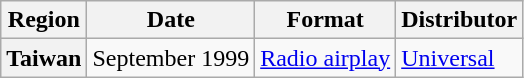<table class="wikitable">
<tr>
<th>Region</th>
<th>Date</th>
<th>Format</th>
<th>Distributor</th>
</tr>
<tr>
<th>Taiwan</th>
<td>September 1999</td>
<td><a href='#'>Radio airplay</a></td>
<td><a href='#'>Universal</a></td>
</tr>
</table>
